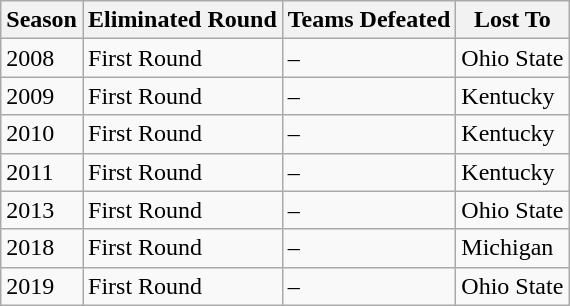<table class="wikitable">
<tr>
<th>Season</th>
<th>Eliminated Round</th>
<th>Teams Defeated</th>
<th>Lost To</th>
</tr>
<tr>
<td>2008</td>
<td>First Round</td>
<td>–</td>
<td>Ohio State</td>
</tr>
<tr>
<td>2009</td>
<td>First Round</td>
<td>–</td>
<td>Kentucky</td>
</tr>
<tr>
<td>2010</td>
<td>First Round</td>
<td>–</td>
<td>Kentucky</td>
</tr>
<tr>
<td>2011</td>
<td>First Round</td>
<td>–</td>
<td>Kentucky</td>
</tr>
<tr>
<td>2013</td>
<td>First Round</td>
<td>–</td>
<td>Ohio State</td>
</tr>
<tr>
<td>2018</td>
<td>First Round</td>
<td>–</td>
<td>Michigan</td>
</tr>
<tr>
<td>2019</td>
<td>First Round</td>
<td>–</td>
<td>Ohio State</td>
</tr>
</table>
